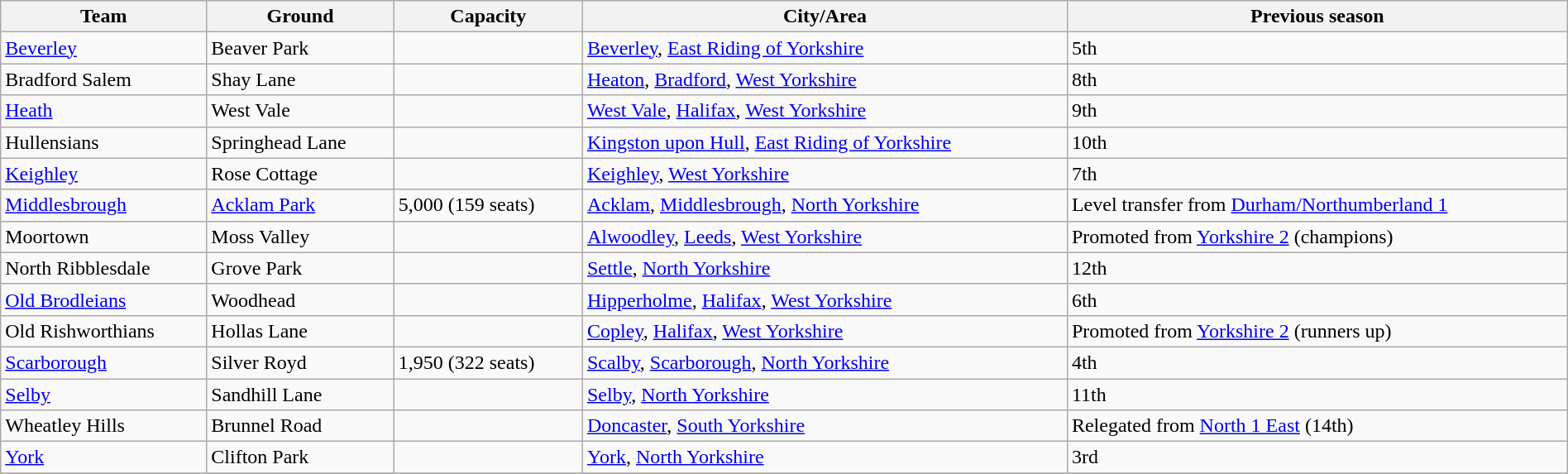<table class="wikitable sortable" width=100%>
<tr>
<th>Team</th>
<th>Ground</th>
<th>Capacity</th>
<th>City/Area</th>
<th>Previous season</th>
</tr>
<tr>
<td><a href='#'>Beverley</a></td>
<td>Beaver Park</td>
<td></td>
<td><a href='#'>Beverley</a>, <a href='#'>East Riding of Yorkshire</a></td>
<td>5th</td>
</tr>
<tr>
<td>Bradford Salem</td>
<td>Shay Lane</td>
<td></td>
<td><a href='#'>Heaton</a>, <a href='#'>Bradford</a>, <a href='#'>West Yorkshire</a></td>
<td>8th</td>
</tr>
<tr>
<td><a href='#'>Heath</a></td>
<td>West Vale</td>
<td></td>
<td><a href='#'>West Vale</a>, <a href='#'>Halifax</a>, <a href='#'>West Yorkshire</a></td>
<td>9th</td>
</tr>
<tr>
<td>Hullensians</td>
<td>Springhead Lane</td>
<td></td>
<td><a href='#'>Kingston upon Hull</a>, <a href='#'>East Riding of Yorkshire</a></td>
<td>10th</td>
</tr>
<tr>
<td><a href='#'>Keighley</a></td>
<td>Rose Cottage</td>
<td></td>
<td><a href='#'>Keighley</a>, <a href='#'>West Yorkshire</a></td>
<td>7th</td>
</tr>
<tr>
<td><a href='#'>Middlesbrough</a></td>
<td><a href='#'>Acklam Park</a></td>
<td>5,000 (159 seats)</td>
<td><a href='#'>Acklam</a>, <a href='#'>Middlesbrough</a>, <a href='#'>North Yorkshire</a></td>
<td>Level transfer from <a href='#'>Durham/Northumberland 1</a></td>
</tr>
<tr>
<td>Moortown</td>
<td>Moss Valley</td>
<td></td>
<td><a href='#'>Alwoodley</a>, <a href='#'>Leeds</a>, <a href='#'>West Yorkshire</a></td>
<td>Promoted from <a href='#'>Yorkshire 2</a> (champions)</td>
</tr>
<tr>
<td>North Ribblesdale</td>
<td>Grove Park</td>
<td></td>
<td><a href='#'>Settle</a>, <a href='#'>North Yorkshire</a></td>
<td>12th</td>
</tr>
<tr>
<td><a href='#'>Old Brodleians</a></td>
<td>Woodhead</td>
<td></td>
<td><a href='#'>Hipperholme</a>, <a href='#'>Halifax</a>, <a href='#'>West Yorkshire</a></td>
<td>6th</td>
</tr>
<tr>
<td>Old Rishworthians</td>
<td>Hollas Lane</td>
<td></td>
<td><a href='#'>Copley</a>, <a href='#'>Halifax</a>, <a href='#'>West Yorkshire</a></td>
<td>Promoted from <a href='#'>Yorkshire 2</a> (runners up)</td>
</tr>
<tr>
<td><a href='#'>Scarborough</a></td>
<td>Silver Royd</td>
<td>1,950 (322 seats)</td>
<td><a href='#'>Scalby</a>, <a href='#'>Scarborough</a>, <a href='#'>North Yorkshire</a></td>
<td>4th</td>
</tr>
<tr>
<td><a href='#'>Selby</a></td>
<td>Sandhill Lane</td>
<td></td>
<td><a href='#'>Selby</a>, <a href='#'>North Yorkshire</a></td>
<td>11th</td>
</tr>
<tr>
<td>Wheatley Hills</td>
<td>Brunnel Road</td>
<td></td>
<td><a href='#'>Doncaster</a>, <a href='#'>South Yorkshire</a></td>
<td>Relegated from <a href='#'>North 1 East</a> (14th)</td>
</tr>
<tr>
<td><a href='#'>York</a></td>
<td>Clifton Park</td>
<td></td>
<td><a href='#'>York</a>, <a href='#'>North Yorkshire</a></td>
<td>3rd</td>
</tr>
<tr>
</tr>
</table>
